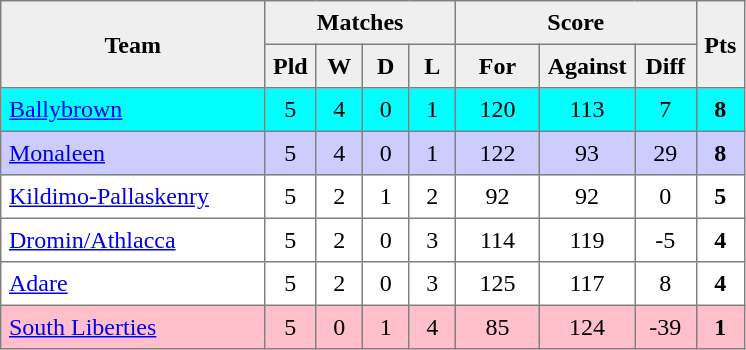<table style=border-collapse:collapse border=1 cellspacing=0 cellpadding=5>
<tr align=center bgcolor=#efefef>
<th rowspan=2 width=165>Team</th>
<th colspan=4>Matches</th>
<th colspan=3>Score</th>
<th rowspan=2width=20>Pts</th>
</tr>
<tr align=center bgcolor=#efefef>
<th width=20>Pld</th>
<th width=20>W</th>
<th width=20>D</th>
<th width=20>L</th>
<th width=45>For</th>
<th width=45>Against</th>
<th width=30>Diff</th>
</tr>
<tr align=center style="background:#00FFFF;">
<td style="text-align:left;"><a href='#'>Ballybrown</a></td>
<td>5</td>
<td>4</td>
<td>0</td>
<td>1</td>
<td>120</td>
<td>113</td>
<td>7</td>
<td><strong>8</strong></td>
</tr>
<tr align=center style="background:#ccccff;">
<td style="text-align:left;"><a href='#'>Monaleen</a></td>
<td>5</td>
<td>4</td>
<td>0</td>
<td>1</td>
<td>122</td>
<td>93</td>
<td>29</td>
<td><strong>8</strong></td>
</tr>
<tr align=center>
<td style="text-align:left;"><a href='#'>Kildimo-Pallaskenry</a></td>
<td>5</td>
<td>2</td>
<td>1</td>
<td>2</td>
<td>92</td>
<td>92</td>
<td>0</td>
<td><strong>5</strong></td>
</tr>
<tr align=center>
<td style="text-align:left;"><a href='#'>Dromin/Athlacca</a></td>
<td>5</td>
<td>2</td>
<td>0</td>
<td>3</td>
<td>114</td>
<td>119</td>
<td>-5</td>
<td><strong>4</strong></td>
</tr>
<tr align=center>
<td style="text-align:left;"><a href='#'>Adare</a></td>
<td>5</td>
<td>2</td>
<td>0</td>
<td>3</td>
<td>125</td>
<td>117</td>
<td>8</td>
<td><strong>4</strong></td>
</tr>
<tr align=center style="background:#FFC0CB;">
<td style="text-align:left;"><a href='#'>South Liberties</a></td>
<td>5</td>
<td>0</td>
<td>1</td>
<td>4</td>
<td>85</td>
<td>124</td>
<td>-39</td>
<td><strong>1</strong></td>
</tr>
</table>
